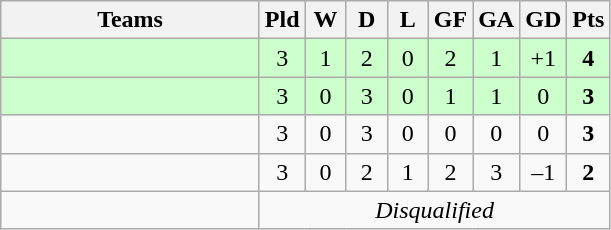<table class="wikitable" style="text-align: center;">
<tr>
<th width=165>Teams</th>
<th width=20>Pld</th>
<th width=20>W</th>
<th width=20>D</th>
<th width=20>L</th>
<th width=20>GF</th>
<th width=20>GA</th>
<th width=20>GD</th>
<th width=20>Pts</th>
</tr>
<tr align=center style="background:#ccffcc;">
<td style="text-align:left;"></td>
<td>3</td>
<td>1</td>
<td>2</td>
<td>0</td>
<td>2</td>
<td>1</td>
<td>+1</td>
<td><strong>4</strong></td>
</tr>
<tr align=center style="background:#ccffcc;">
<td style="text-align:left;"></td>
<td>3</td>
<td>0</td>
<td>3</td>
<td>0</td>
<td>1</td>
<td>1</td>
<td>0</td>
<td><strong>3</strong></td>
</tr>
<tr align=center>
<td style="text-align:left;"></td>
<td>3</td>
<td>0</td>
<td>3</td>
<td>0</td>
<td>0</td>
<td>0</td>
<td>0</td>
<td><strong>3</strong></td>
</tr>
<tr align=center>
<td style="text-align:left;"></td>
<td>3</td>
<td>0</td>
<td>2</td>
<td>1</td>
<td>2</td>
<td>3</td>
<td>–1</td>
<td><strong>2</strong></td>
</tr>
<tr align=center>
<td style="text-align:left;"></td>
<td colspan="8"><em>Disqualified</em></td>
</tr>
</table>
